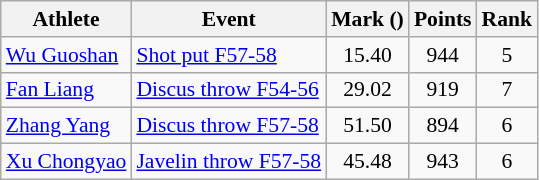<table class="wikitable" style="text-align: center; font-size:90%">
<tr>
<th>Athlete</th>
<th>Event</th>
<th>Mark ()</th>
<th>Points</th>
<th>Rank</th>
</tr>
<tr>
<td align=left><a href='#'>Wu Guoshan</a></td>
<td align=left><a href='#'>Shot put F57-58</a></td>
<td>15.40 </td>
<td>944</td>
<td>5</td>
</tr>
<tr>
<td align=left><a href='#'>Fan Liang</a></td>
<td align=left><a href='#'>Discus throw F54-56</a></td>
<td>29.02</td>
<td>919</td>
<td>7</td>
</tr>
<tr>
<td align=left><a href='#'>Zhang Yang</a></td>
<td align=left><a href='#'>Discus throw F57-58</a></td>
<td>51.50</td>
<td>894</td>
<td>6</td>
</tr>
<tr>
<td align=left><a href='#'>Xu Chongyao</a></td>
<td align=left><a href='#'>Javelin throw F57-58</a></td>
<td>45.48</td>
<td>943</td>
<td>6</td>
</tr>
</table>
